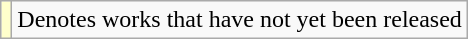<table class="wikitable">
<tr>
<td style="background:#FFFFCC;"></td>
<td>Denotes works that have not yet been released</td>
</tr>
</table>
